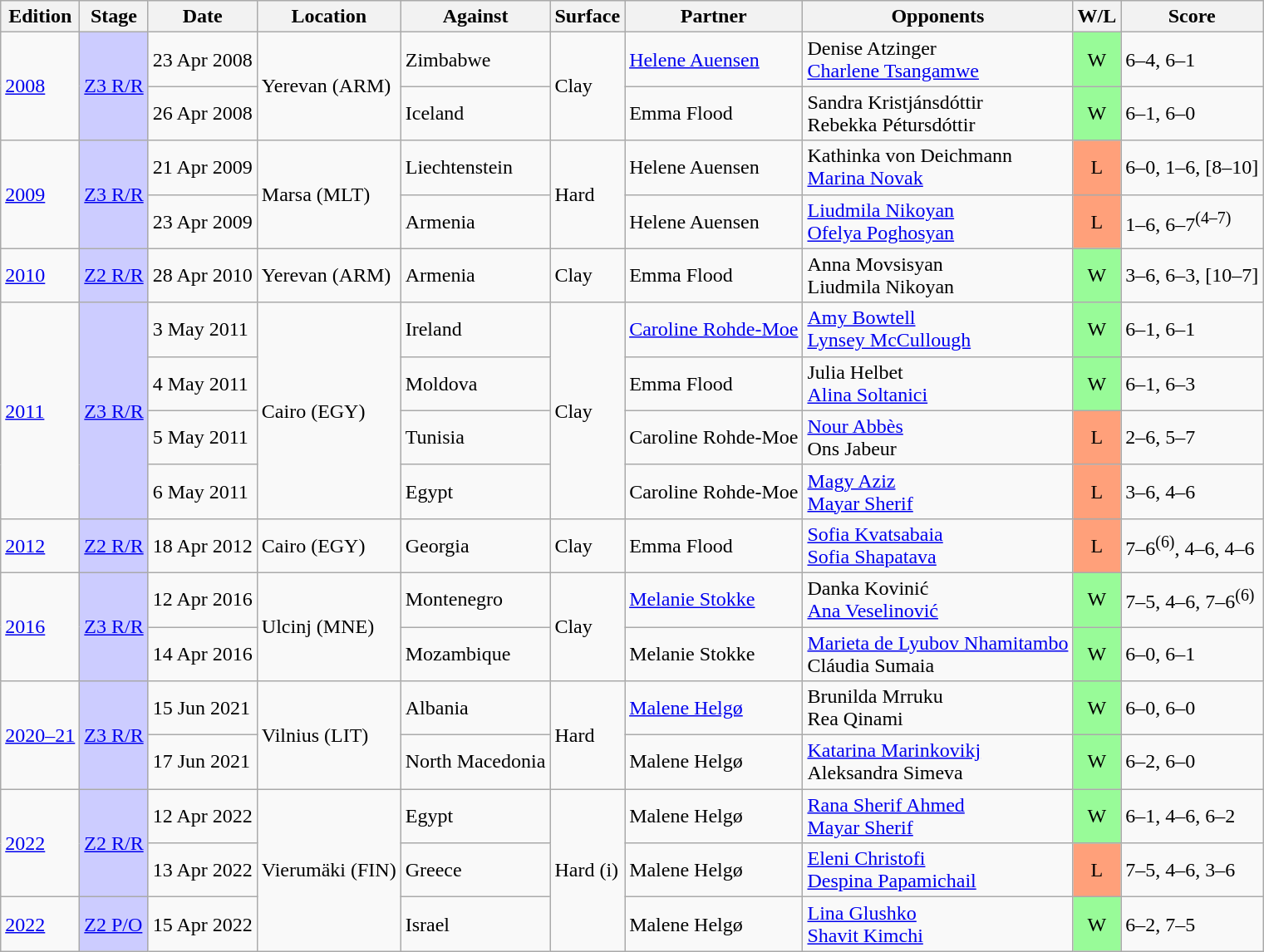<table class=wikitable>
<tr>
<th>Edition</th>
<th>Stage</th>
<th>Date</th>
<th>Location</th>
<th>Against</th>
<th>Surface</th>
<th>Partner</th>
<th>Opponents</th>
<th>W/L</th>
<th>Score</th>
</tr>
<tr>
<td rowspan="2"><a href='#'>2008</a></td>
<td bgcolor=#ccf rowspan="2"><a href='#'>Z3 R/R</a></td>
<td>23 Apr 2008</td>
<td rowspan="2">Yerevan (ARM)</td>
<td> Zimbabwe</td>
<td rowspan="2">Clay</td>
<td><a href='#'>Helene Auensen</a></td>
<td>Denise Atzinger <br> <a href='#'>Charlene Tsangamwe</a></td>
<td style="text-align:center; background:#98fb98;">W</td>
<td>6–4, 6–1</td>
</tr>
<tr>
<td>26 Apr 2008</td>
<td> Iceland</td>
<td>Emma Flood</td>
<td>Sandra Kristjánsdóttir <br> Rebekka Pétursdóttir</td>
<td style="text-align:center; background:#98fb98;">W</td>
<td>6–1, 6–0</td>
</tr>
<tr>
<td rowspan="2"><a href='#'>2009</a></td>
<td bgcolor=#ccf rowspan="2"><a href='#'>Z3 R/R</a></td>
<td>21 Apr 2009</td>
<td rowspan="2">Marsa (MLT)</td>
<td> Liechtenstein</td>
<td rowspan="2">Hard</td>
<td>Helene Auensen</td>
<td>Kathinka von Deichmann <br> <a href='#'>Marina Novak</a></td>
<td style="text-align:center; background:#ffa07a;">L</td>
<td>6–0, 1–6, [8–10]</td>
</tr>
<tr>
<td>23 Apr 2009</td>
<td> Armenia</td>
<td>Helene Auensen</td>
<td><a href='#'>Liudmila Nikoyan</a> <br> <a href='#'>Ofelya Poghosyan</a></td>
<td style="text-align:center; background:#ffa07a;">L</td>
<td>1–6, 6–7<sup>(4–7)</sup></td>
</tr>
<tr>
<td><a href='#'>2010</a></td>
<td bgcolor=#ccf><a href='#'>Z2 R/R</a></td>
<td>28 Apr 2010</td>
<td>Yerevan (ARM)</td>
<td> Armenia</td>
<td>Clay</td>
<td>Emma Flood</td>
<td>Anna Movsisyan <br> Liudmila Nikoyan</td>
<td style="text-align:center; background:#98fb98;">W</td>
<td>3–6, 6–3, [10–7]</td>
</tr>
<tr>
<td rowspan="4"><a href='#'>2011</a></td>
<td bgcolor=#ccf rowspan="4"><a href='#'>Z3 R/R</a></td>
<td>3 May 2011</td>
<td rowspan="4">Cairo (EGY)</td>
<td> Ireland</td>
<td rowspan="4">Clay</td>
<td><a href='#'>Caroline Rohde-Moe</a></td>
<td><a href='#'>Amy Bowtell</a> <br> <a href='#'>Lynsey McCullough</a></td>
<td style="text-align:center; background:#98fb98;">W</td>
<td>6–1, 6–1</td>
</tr>
<tr>
<td>4 May 2011</td>
<td> Moldova</td>
<td>Emma Flood</td>
<td>Julia Helbet <br> <a href='#'>Alina Soltanici</a></td>
<td style="text-align:center; background:#98fb98;">W</td>
<td>6–1, 6–3</td>
</tr>
<tr>
<td>5 May 2011</td>
<td> Tunisia</td>
<td>Caroline Rohde-Moe</td>
<td><a href='#'>Nour Abbès</a> <br> Ons Jabeur</td>
<td style="text-align:center; background:#ffa07a;">L</td>
<td>2–6, 5–7</td>
</tr>
<tr>
<td>6 May 2011</td>
<td> Egypt</td>
<td>Caroline Rohde-Moe</td>
<td><a href='#'>Magy Aziz</a> <br> <a href='#'>Mayar Sherif</a></td>
<td style="text-align:center; background:#ffa07a;">L</td>
<td>3–6, 4–6</td>
</tr>
<tr>
<td><a href='#'>2012</a></td>
<td bgcolor=#ccf><a href='#'>Z2 R/R</a></td>
<td>18 Apr 2012</td>
<td>Cairo (EGY)</td>
<td> Georgia</td>
<td>Clay</td>
<td>Emma Flood</td>
<td><a href='#'>Sofia Kvatsabaia</a> <br> <a href='#'>Sofia Shapatava</a></td>
<td style="text-align:center; background:#ffa07a;">L</td>
<td>7–6<sup>(6)</sup>, 4–6, 4–6</td>
</tr>
<tr>
<td rowspan="2"><a href='#'>2016</a></td>
<td bgcolor=#ccf rowspan="2"><a href='#'>Z3 R/R</a></td>
<td>12 Apr 2016</td>
<td rowspan="2">Ulcinj (MNE)</td>
<td> Montenegro</td>
<td rowspan="2">Clay</td>
<td><a href='#'>Melanie Stokke</a></td>
<td>Danka Kovinić <br> <a href='#'>Ana Veselinović</a></td>
<td style="text-align:center; background:#98fb98;">W</td>
<td>7–5, 4–6, 7–6<sup>(6)</sup></td>
</tr>
<tr>
<td>14 Apr 2016</td>
<td> Mozambique</td>
<td>Melanie Stokke</td>
<td><a href='#'>Marieta de Lyubov Nhamitambo</a> <br> Cláudia Sumaia</td>
<td style="text-align:center; background:#98fb98;">W</td>
<td>6–0, 6–1</td>
</tr>
<tr>
<td rowspan="2"><a href='#'>2020–21</a></td>
<td bgcolor=#ccf rowspan="2"><a href='#'>Z3 R/R</a></td>
<td>15 Jun 2021</td>
<td rowspan="2">Vilnius (LIT)</td>
<td> Albania</td>
<td rowspan="2">Hard</td>
<td><a href='#'>Malene Helgø</a></td>
<td>Brunilda Mrruku <br> Rea Qinami</td>
<td style="text-align:center; background:#98fb98;">W</td>
<td>6–0, 6–0</td>
</tr>
<tr>
<td>17 Jun 2021</td>
<td> North Macedonia</td>
<td>Malene Helgø</td>
<td><a href='#'>Katarina Marinkovikj</a> <br> Aleksandra Simeva</td>
<td style="text-align:center; background:#98fb98;">W</td>
<td>6–2, 6–0</td>
</tr>
<tr>
<td rowspan="2"><a href='#'>2022</a></td>
<td bgcolor=#ccf rowspan="2"><a href='#'>Z2 R/R</a></td>
<td>12 Apr 2022</td>
<td rowspan="3">Vierumäki (FIN)</td>
<td> Egypt</td>
<td rowspan="3">Hard (i)</td>
<td>Malene Helgø</td>
<td><a href='#'>Rana Sherif Ahmed</a> <br> <a href='#'>Mayar Sherif</a></td>
<td style="text-align:center; background:#98fb98;">W</td>
<td>6–1, 4–6, 6–2</td>
</tr>
<tr>
<td>13 Apr 2022</td>
<td> Greece</td>
<td>Malene Helgø</td>
<td><a href='#'>Eleni Christofi</a> <br> <a href='#'>Despina Papamichail</a></td>
<td style="text-align:center; background:#ffa07a;">L</td>
<td>7–5, 4–6, 3–6</td>
</tr>
<tr>
<td rowspan="3"><a href='#'>2022</a></td>
<td bgcolor=#ccf rowspan="2"><a href='#'>Z2 P/O</a></td>
<td>15 Apr 2022</td>
<td> Israel</td>
<td>Malene Helgø</td>
<td><a href='#'>Lina Glushko</a> <br> <a href='#'>Shavit Kimchi</a></td>
<td style="text-align:center; background:#98fb98;">W</td>
<td>6–2, 7–5</td>
</tr>
</table>
